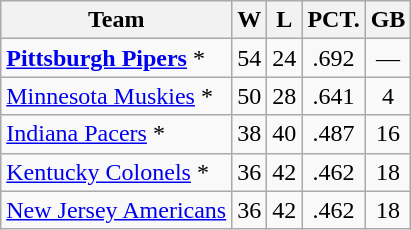<table class="wikitable" style="text-align:center;">
<tr>
<th>Team</th>
<th>W</th>
<th>L</th>
<th>PCT.</th>
<th>GB</th>
</tr>
<tr>
<td align="left"><strong><a href='#'>Pittsburgh Pipers</a></strong> *</td>
<td>54</td>
<td>24</td>
<td>.692</td>
<td>—</td>
</tr>
<tr>
<td align="left"><a href='#'>Minnesota Muskies</a> *</td>
<td>50</td>
<td>28</td>
<td>.641</td>
<td>4</td>
</tr>
<tr>
<td align="left"><a href='#'>Indiana Pacers</a> *</td>
<td>38</td>
<td>40</td>
<td>.487</td>
<td>16</td>
</tr>
<tr>
<td align="left"><a href='#'>Kentucky Colonels</a> *</td>
<td>36</td>
<td>42</td>
<td>.462</td>
<td>18</td>
</tr>
<tr>
<td align="left"><a href='#'>New Jersey Americans</a></td>
<td>36</td>
<td>42</td>
<td>.462</td>
<td>18</td>
</tr>
</table>
